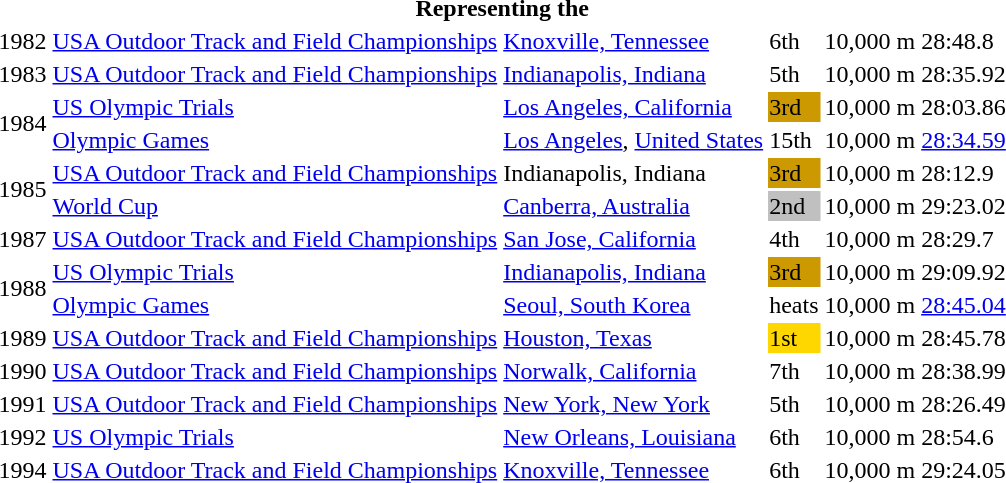<table>
<tr>
<th colspan="6">Representing the </th>
</tr>
<tr>
<td>1982</td>
<td><a href='#'>USA Outdoor Track and Field Championships</a></td>
<td><a href='#'>Knoxville, Tennessee</a></td>
<td>6th</td>
<td>10,000 m</td>
<td>28:48.8</td>
</tr>
<tr>
<td>1983</td>
<td><a href='#'>USA Outdoor Track and Field Championships</a></td>
<td><a href='#'>Indianapolis, Indiana</a></td>
<td>5th</td>
<td>10,000 m</td>
<td>28:35.92</td>
</tr>
<tr>
<td rowspan=2>1984</td>
<td><a href='#'>US Olympic Trials</a></td>
<td><a href='#'>Los Angeles, California</a></td>
<td bgcolor=cc9900>3rd</td>
<td>10,000 m</td>
<td>28:03.86</td>
</tr>
<tr>
<td><a href='#'>Olympic Games</a></td>
<td><a href='#'>Los Angeles</a>, <a href='#'>United States</a></td>
<td>15th</td>
<td>10,000 m</td>
<td><a href='#'>28:34.59</a></td>
</tr>
<tr>
<td rowspan=2>1985</td>
<td><a href='#'>USA Outdoor Track and Field Championships</a></td>
<td>Indianapolis, Indiana</td>
<td bgcolor=cc9900>3rd</td>
<td>10,000 m</td>
<td>28:12.9</td>
</tr>
<tr>
<td><a href='#'>World Cup</a></td>
<td><a href='#'>Canberra, Australia</a></td>
<td bgcolor="silver">2nd</td>
<td>10,000 m</td>
<td>29:23.02</td>
</tr>
<tr>
<td>1987</td>
<td><a href='#'>USA Outdoor Track and Field Championships</a></td>
<td><a href='#'>San Jose, California</a></td>
<td>4th</td>
<td>10,000 m</td>
<td>28:29.7</td>
</tr>
<tr>
<td rowspan=2>1988</td>
<td><a href='#'>US Olympic Trials</a></td>
<td><a href='#'>Indianapolis, Indiana</a></td>
<td bgcolor=cc9900>3rd</td>
<td>10,000 m</td>
<td>29:09.92</td>
</tr>
<tr>
<td><a href='#'>Olympic Games</a></td>
<td><a href='#'>Seoul, South Korea</a></td>
<td>heats</td>
<td>10,000 m</td>
<td><a href='#'>28:45.04</a></td>
</tr>
<tr>
<td>1989</td>
<td><a href='#'>USA Outdoor Track and Field Championships</a></td>
<td><a href='#'>Houston, Texas</a></td>
<td bgcolor="gold">1st</td>
<td>10,000 m</td>
<td>28:45.78</td>
</tr>
<tr>
<td>1990</td>
<td><a href='#'>USA Outdoor Track and Field Championships</a></td>
<td><a href='#'>Norwalk, California</a></td>
<td>7th</td>
<td>10,000 m</td>
<td>28:38.99</td>
</tr>
<tr>
<td>1991</td>
<td><a href='#'>USA Outdoor Track and Field Championships</a></td>
<td><a href='#'>New York, New York</a></td>
<td>5th</td>
<td>10,000 m</td>
<td>28:26.49</td>
</tr>
<tr>
<td>1992</td>
<td><a href='#'>US Olympic Trials</a></td>
<td><a href='#'>New Orleans, Louisiana</a></td>
<td>6th</td>
<td>10,000 m</td>
<td>28:54.6</td>
</tr>
<tr>
<td>1994</td>
<td><a href='#'>USA Outdoor Track and Field Championships</a></td>
<td><a href='#'>Knoxville, Tennessee</a></td>
<td>6th</td>
<td>10,000 m</td>
<td>29:24.05</td>
</tr>
</table>
